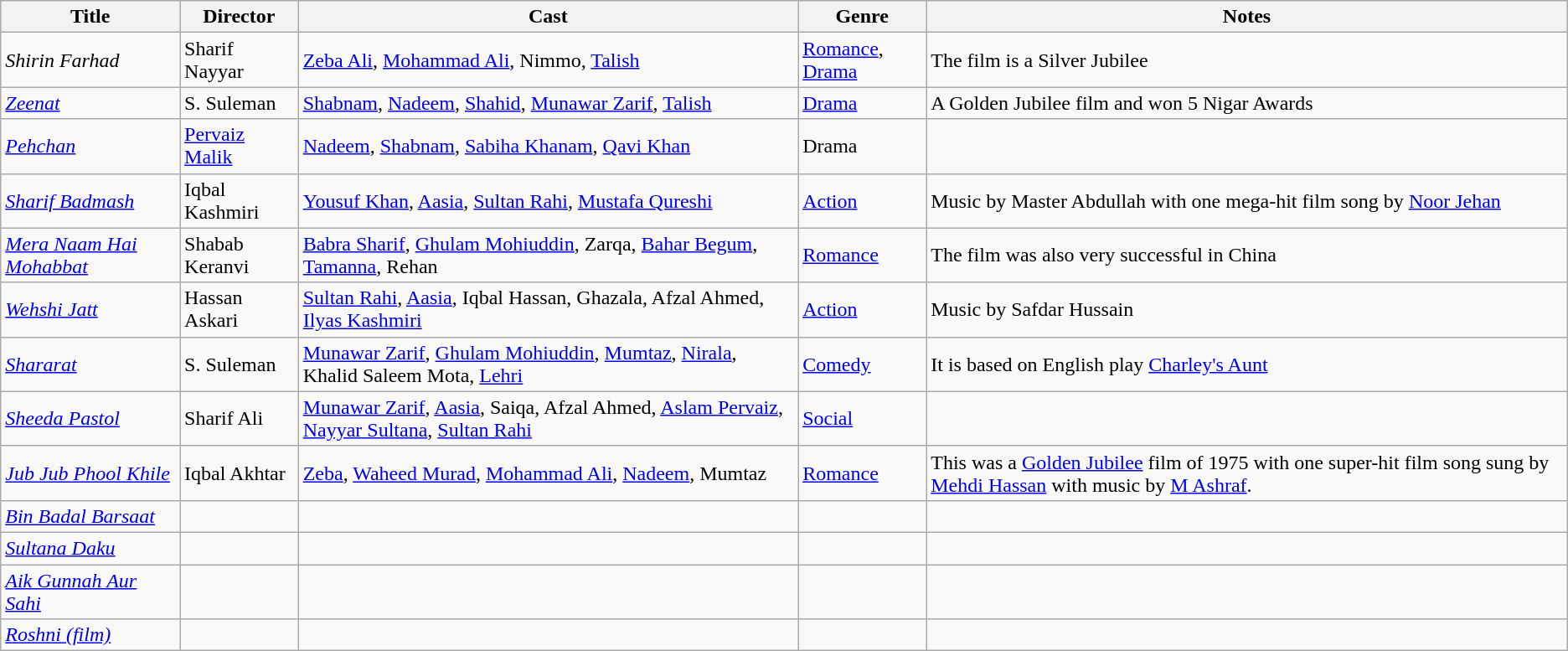<table class="wikitable">
<tr>
<th>Title</th>
<th>Director</th>
<th>Cast</th>
<th>Genre</th>
<th>Notes</th>
</tr>
<tr>
<td><em>Shirin Farhad</em></td>
<td>Sharif Nayyar</td>
<td><a href='#'>Zeba Ali</a>, <a href='#'>Mohammad Ali</a>, Nimmo, <a href='#'>Talish</a></td>
<td><a href='#'>Romance</a>, <a href='#'>Drama</a></td>
<td>The film is a Silver Jubilee</td>
</tr>
<tr>
<td><em><a href='#'>Zeenat</a></em></td>
<td>S. Suleman</td>
<td><a href='#'>Shabnam</a>, <a href='#'>Nadeem</a>, <a href='#'>Shahid</a>, <a href='#'>Munawar Zarif</a>, <a href='#'>Talish</a></td>
<td><a href='#'>Drama</a></td>
<td>A Golden Jubilee film and won 5 Nigar Awards</td>
</tr>
<tr>
<td><em><a href='#'>Pehchan</a></em></td>
<td><a href='#'>Pervaiz Malik</a></td>
<td><a href='#'>Nadeem</a>, <a href='#'>Shabnam</a>, <a href='#'>Sabiha Khanam</a>, <a href='#'>Qavi Khan</a></td>
<td>Drama</td>
<td></td>
</tr>
<tr>
<td><em><a href='#'>Sharif Badmash</a></em></td>
<td>Iqbal Kashmiri</td>
<td><a href='#'>Yousuf Khan</a>, <a href='#'>Aasia</a>, <a href='#'>Sultan Rahi</a>, <a href='#'>Mustafa Qureshi</a></td>
<td><a href='#'>Action</a></td>
<td>Music by Master Abdullah with one mega-hit film song by <a href='#'>Noor Jehan</a></td>
</tr>
<tr>
<td><em><a href='#'>Mera Naam Hai Mohabbat</a></em></td>
<td>Shabab Keranvi</td>
<td><a href='#'>Babra Sharif</a>, <a href='#'>Ghulam Mohiuddin</a>, Zarqa, <a href='#'>Bahar Begum</a>, <a href='#'>Tamanna</a>, Rehan</td>
<td><a href='#'>Romance</a></td>
<td>The film was also very successful in China</td>
</tr>
<tr>
<td><em><a href='#'>Wehshi Jatt</a></em></td>
<td>Hassan Askari</td>
<td><a href='#'>Sultan Rahi</a>, <a href='#'>Aasia</a>, Iqbal Hassan, Ghazala, Afzal Ahmed, <a href='#'>Ilyas Kashmiri</a></td>
<td><a href='#'>Action</a></td>
<td>Music by Safdar Hussain</td>
</tr>
<tr>
<td><em><a href='#'>Shararat</a></em></td>
<td>S. Suleman</td>
<td><a href='#'>Munawar Zarif</a>, <a href='#'>Ghulam Mohiuddin</a>, <a href='#'>Mumtaz</a>, <a href='#'>Nirala</a>, Khalid Saleem Mota, <a href='#'>Lehri</a></td>
<td><a href='#'>Comedy</a></td>
<td>It is based on English play <a href='#'>Charley's Aunt</a></td>
</tr>
<tr>
<td><em><a href='#'>Sheeda Pastol</a></em></td>
<td>Sharif Ali</td>
<td><a href='#'>Munawar Zarif</a>, <a href='#'>Aasia</a>, Saiqa, Afzal Ahmed, <a href='#'>Aslam Pervaiz</a>, <a href='#'>Nayyar Sultana</a>, <a href='#'>Sultan Rahi</a></td>
<td><a href='#'>Social</a></td>
<td></td>
</tr>
<tr>
<td><em><a href='#'>Jub Jub Phool Khile</a></em></td>
<td>Iqbal Akhtar</td>
<td><a href='#'>Zeba</a>, <a href='#'>Waheed Murad</a>, <a href='#'>Mohammad Ali</a>, <a href='#'>Nadeem</a>, Mumtaz</td>
<td><a href='#'>Romance</a></td>
<td>This was a <a href='#'>Golden Jubilee</a> film of 1975 with one super-hit film song sung by <a href='#'>Mehdi Hassan</a> with music by <a href='#'>M Ashraf</a>.</td>
</tr>
<tr>
<td><em><a href='#'>Bin Badal Barsaat</a></em></td>
<td></td>
<td></td>
<td></td>
<td></td>
</tr>
<tr>
<td><em><a href='#'>Sultana Daku</a></em></td>
<td></td>
<td></td>
<td></td>
<td></td>
</tr>
<tr>
<td><em><a href='#'>Aik Gunnah Aur Sahi</a></em></td>
<td></td>
<td></td>
<td></td>
<td></td>
</tr>
<tr>
<td><em><a href='#'>Roshni (film)</a></em></td>
<td></td>
<td></td>
<td></td>
<td></td>
</tr>
</table>
